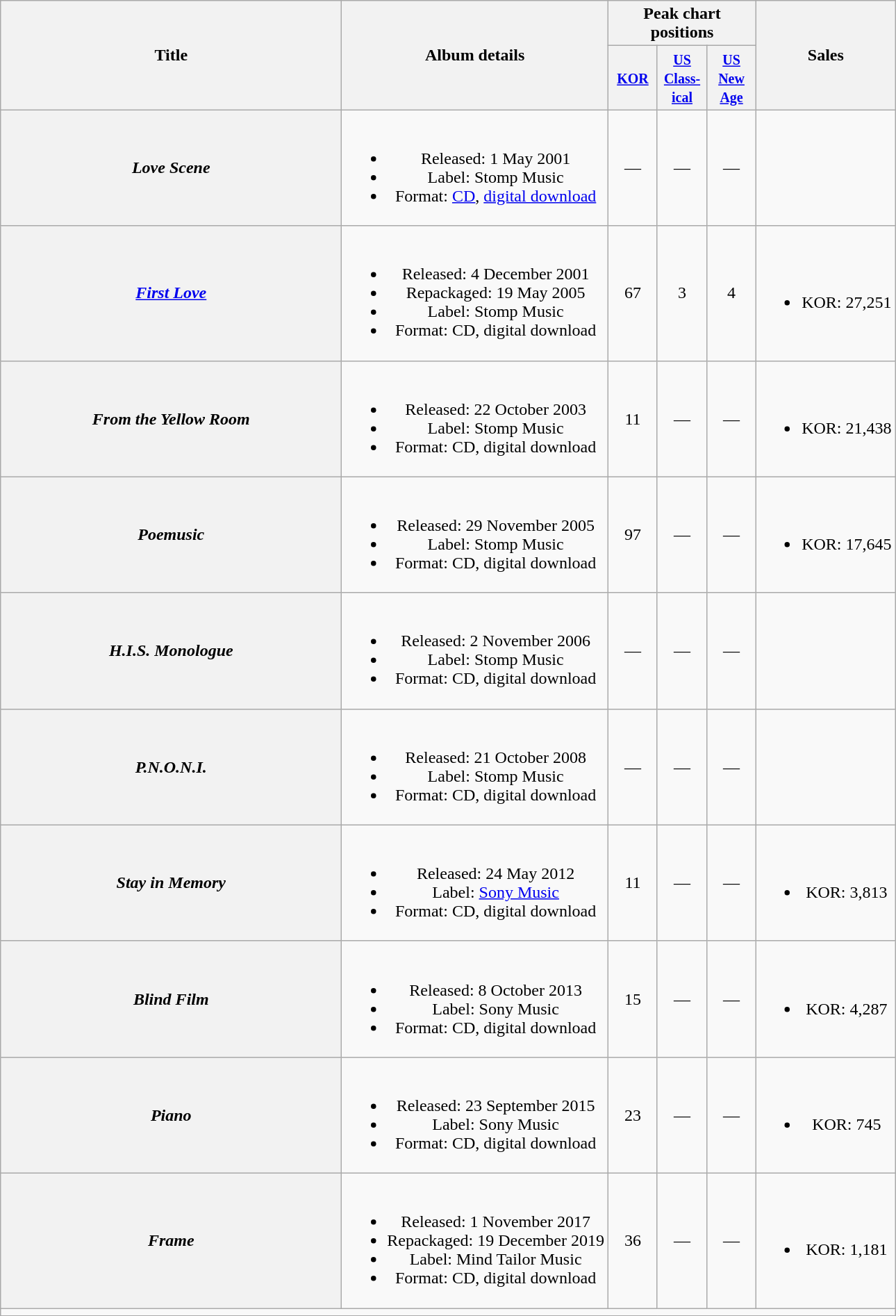<table class="wikitable plainrowheaders" style="text-align:center;">
<tr>
<th scope="col" rowspan="2" style="width:20em;">Title</th>
<th scope="col" rowspan="2">Album details</th>
<th colspan="3">Peak chart positions</th>
<th scope="col" rowspan="2">Sales</th>
</tr>
<tr>
<th style="width:2.5em;"><small><a href='#'>KOR</a></small><br></th>
<th style="width:2.5em;"><small><a href='#'>US<br>Class-<br>ical</a></small><br></th>
<th style="width:2.5em;"><small><a href='#'>US<br>New Age</a></small><br></th>
</tr>
<tr>
<th scope="row"><em>Love Scene</em></th>
<td><br><ul><li>Released: 1 May 2001 </li><li>Label: Stomp Music</li><li>Format: <a href='#'>CD</a>, <a href='#'>digital download</a></li></ul></td>
<td>—</td>
<td>—</td>
<td>—</td>
<td></td>
</tr>
<tr>
<th scope="row"><em><a href='#'>First Love</a></em></th>
<td><br><ul><li>Released: 4 December 2001 </li><li>Repackaged: 19 May 2005 </li><li>Label: Stomp Music</li><li>Format: CD, digital download</li></ul></td>
<td>67</td>
<td>3</td>
<td>4</td>
<td><br><ul><li>KOR: 27,251</li></ul></td>
</tr>
<tr>
<th scope="row"><em>From the Yellow Room</em></th>
<td><br><ul><li>Released: 22 October 2003 </li><li>Label: Stomp Music</li><li>Format: CD, digital download</li></ul></td>
<td>11</td>
<td>—</td>
<td>—</td>
<td><br><ul><li>KOR: 21,438</li></ul></td>
</tr>
<tr>
<th scope="row"><em>Poemusic</em></th>
<td><br><ul><li>Released: 29 November 2005 </li><li>Label: Stomp Music</li><li>Format: CD, digital download</li></ul></td>
<td>97</td>
<td>—</td>
<td>—</td>
<td><br><ul><li>KOR: 17,645</li></ul></td>
</tr>
<tr>
<th scope="row"><em>H.I.S. Monologue</em></th>
<td><br><ul><li>Released: 2 November 2006 </li><li>Label: Stomp Music</li><li>Format: CD, digital download</li></ul></td>
<td>—</td>
<td>—</td>
<td>—</td>
<td></td>
</tr>
<tr>
<th scope="row"><em>P.N.O.N.I.</em></th>
<td><br><ul><li>Released: 21 October 2008 </li><li>Label: Stomp Music</li><li>Format: CD, digital download</li></ul></td>
<td>—</td>
<td>—</td>
<td>—</td>
<td></td>
</tr>
<tr>
<th scope="row"><em>Stay in Memory</em></th>
<td><br><ul><li>Released: 24 May 2012 </li><li>Label: <a href='#'>Sony Music</a></li><li>Format: CD, digital download</li></ul></td>
<td>11</td>
<td>—</td>
<td>—</td>
<td><br><ul><li>KOR: 3,813</li></ul></td>
</tr>
<tr>
<th scope="row"><em>Blind Film</em></th>
<td><br><ul><li>Released: 8 October 2013 </li><li>Label: Sony Music</li><li>Format: CD, digital download</li></ul></td>
<td>15</td>
<td>—</td>
<td>—</td>
<td><br><ul><li>KOR: 4,287</li></ul></td>
</tr>
<tr>
<th scope="row"><em>Piano</em></th>
<td><br><ul><li>Released: 23 September 2015 </li><li>Label: Sony Music</li><li>Format: CD, digital download</li></ul></td>
<td>23</td>
<td>—</td>
<td>—</td>
<td><br><ul><li>KOR: 745</li></ul></td>
</tr>
<tr>
<th scope="row"><em>Frame</em></th>
<td><br><ul><li>Released: 1 November 2017 </li><li>Repackaged: 19 December 2019</li><li>Label: Mind Tailor Music</li><li>Format: CD, digital download</li></ul></td>
<td>36</td>
<td>—</td>
<td>—</td>
<td><br><ul><li>KOR: 1,181</li></ul></td>
</tr>
<tr>
<td colspan="6"></td>
</tr>
<tr>
</tr>
</table>
